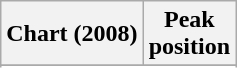<table class="wikitable sortable plainrowheaders" style="text-align:center">
<tr>
<th scope="col">Chart (2008)</th>
<th scope="col">Peak<br> position</th>
</tr>
<tr>
</tr>
<tr>
</tr>
</table>
